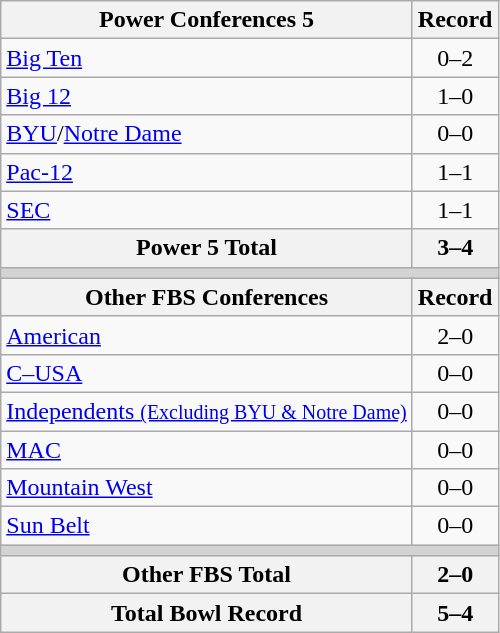<table class="wikitable">
<tr>
<th>Power Conferences 5</th>
<th>Record</th>
</tr>
<tr>
<td><a href='#'>Big Ten</a></td>
<td align=center>0–2</td>
</tr>
<tr>
<td><a href='#'>Big 12</a></td>
<td align=center>1–0</td>
</tr>
<tr>
<td><a href='#'>BYU</a>/<a href='#'>Notre Dame</a></td>
<td align=center>0–0</td>
</tr>
<tr>
<td><a href='#'>Pac-12</a></td>
<td align=center>1–1</td>
</tr>
<tr>
<td><a href='#'>SEC</a></td>
<td align=center>1–1</td>
</tr>
<tr>
<th>Power 5 Total</th>
<th>3–4</th>
</tr>
<tr>
<th colspan="2" style="background:lightgrey;"></th>
</tr>
<tr>
<th>Other FBS Conferences</th>
<th>Record</th>
</tr>
<tr>
<td><a href='#'>American</a></td>
<td align=center>2–0</td>
</tr>
<tr>
<td><a href='#'>C–USA</a></td>
<td align=center>0–0</td>
</tr>
<tr>
<td><a href='#'>Independents <small>(Excluding BYU & Notre Dame)</small></a></td>
<td align=center>0–0</td>
</tr>
<tr>
<td><a href='#'>MAC</a></td>
<td align=center>0–0</td>
</tr>
<tr>
<td><a href='#'>Mountain West</a></td>
<td align=center>0–0</td>
</tr>
<tr>
<td><a href='#'>Sun Belt</a></td>
<td align=center>0–0</td>
</tr>
<tr>
<th colspan="2" style="background:lightgrey;"></th>
</tr>
<tr>
<th>Other FBS Total</th>
<th>2–0</th>
</tr>
<tr>
<th>Total Bowl Record</th>
<th>5–4</th>
</tr>
</table>
